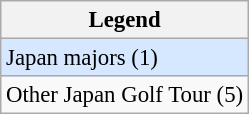<table class="wikitable" style="font-size:95%;">
<tr>
<th>Legend</th>
</tr>
<tr style="background:#D6E8FF;">
<td>Japan majors (1)</td>
</tr>
<tr>
<td>Other Japan Golf Tour (5)</td>
</tr>
</table>
